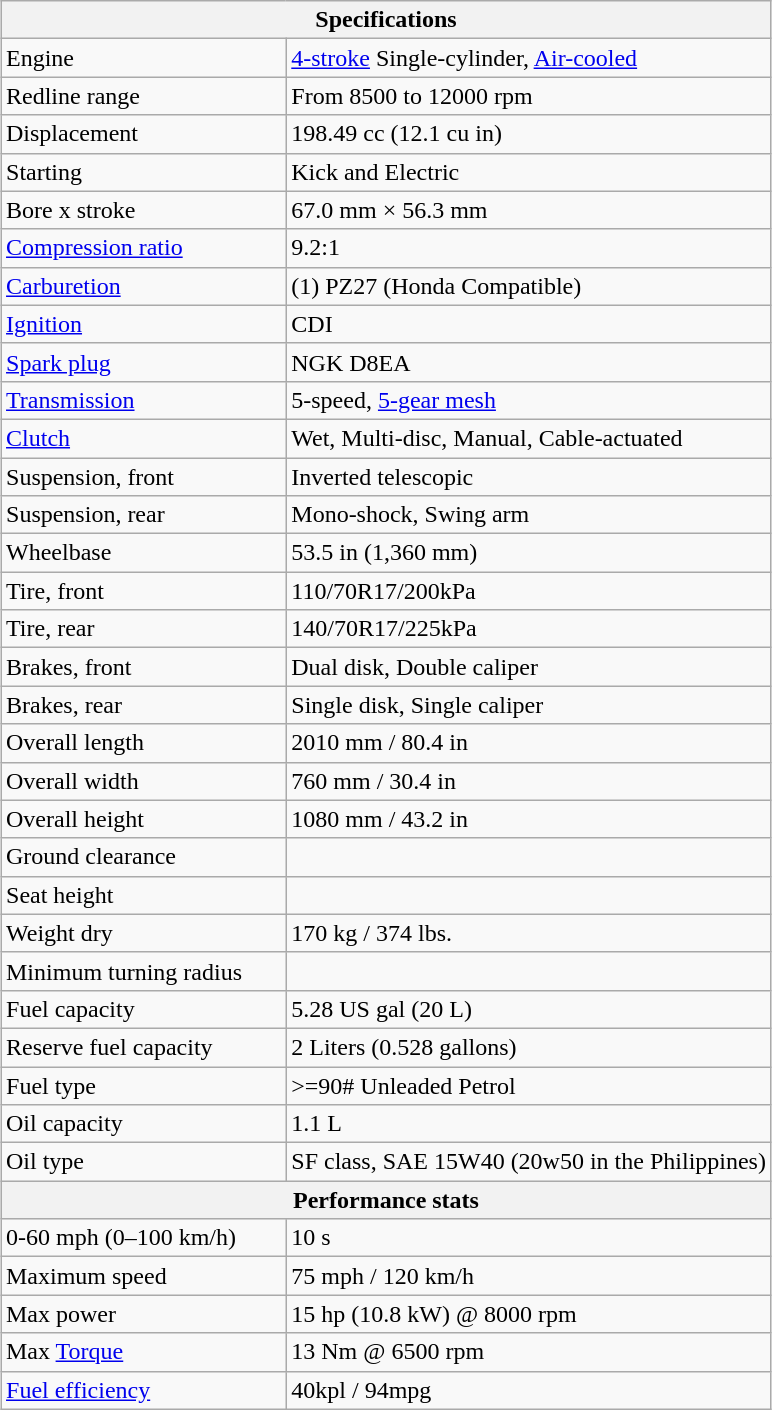<table class="wikitable" style="margin:auto">
<tr>
<th colspan=2>Specifications</th>
</tr>
<tr>
<td width="37%">Engine</td>
<td><a href='#'>4-stroke</a> Single-cylinder, <a href='#'>Air-cooled</a></td>
</tr>
<tr>
<td>Redline range</td>
<td>From 8500 to 12000 rpm</td>
</tr>
<tr>
<td>Displacement</td>
<td>198.49 cc (12.1 cu in)</td>
</tr>
<tr>
<td>Starting</td>
<td>Kick and Electric</td>
</tr>
<tr>
<td>Bore x stroke</td>
<td>67.0 mm × 56.3 mm</td>
</tr>
<tr>
<td><a href='#'>Compression ratio</a></td>
<td>9.2:1</td>
</tr>
<tr>
<td><a href='#'>Carburetion</a></td>
<td>(1) PZ27 (Honda Compatible)</td>
</tr>
<tr>
<td><a href='#'>Ignition</a></td>
<td>CDI</td>
</tr>
<tr>
<td><a href='#'>Spark plug</a></td>
<td>NGK D8EA</td>
</tr>
<tr>
<td><a href='#'>Transmission</a></td>
<td>5-speed, <a href='#'>5-gear mesh</a></td>
</tr>
<tr>
<td><a href='#'>Clutch</a></td>
<td>Wet, Multi-disc, Manual, Cable-actuated</td>
</tr>
<tr>
<td>Suspension, front</td>
<td>Inverted telescopic</td>
</tr>
<tr>
<td>Suspension, rear</td>
<td>Mono-shock, Swing arm</td>
</tr>
<tr>
<td>Wheelbase</td>
<td>53.5 in (1,360 mm)</td>
</tr>
<tr>
<td>Tire, front</td>
<td>110/70R17/200kPa</td>
</tr>
<tr>
<td>Tire, rear</td>
<td>140/70R17/225kPa</td>
</tr>
<tr>
<td>Brakes, front</td>
<td>Dual disk, Double caliper</td>
</tr>
<tr>
<td>Brakes, rear</td>
<td>Single disk, Single caliper</td>
</tr>
<tr>
<td>Overall length</td>
<td>2010 mm / 80.4 in</td>
</tr>
<tr>
<td>Overall width</td>
<td>760 mm / 30.4 in</td>
</tr>
<tr>
<td>Overall height</td>
<td>1080 mm / 43.2 in</td>
</tr>
<tr>
<td>Ground clearance</td>
<td></td>
</tr>
<tr>
<td>Seat height</td>
<td></td>
</tr>
<tr>
<td>Weight dry</td>
<td>170 kg / 374 lbs.</td>
</tr>
<tr>
<td>Minimum turning radius</td>
<td></td>
</tr>
<tr>
<td>Fuel capacity</td>
<td>5.28 US gal (20 L)</td>
</tr>
<tr>
<td>Reserve fuel capacity</td>
<td>2 Liters (0.528 gallons)</td>
</tr>
<tr>
<td>Fuel type</td>
<td>>=90# Unleaded Petrol</td>
</tr>
<tr>
<td>Oil  capacity</td>
<td>1.1 L</td>
</tr>
<tr>
<td>Oil type</td>
<td>SF class, SAE 15W40 (20w50 in the Philippines)</td>
</tr>
<tr>
<th colspan=2>Performance stats</th>
</tr>
<tr>
<td width="35%">0-60 mph (0–100 km/h)</td>
<td>10 s</td>
</tr>
<tr>
<td width="35%">Maximum speed</td>
<td>75 mph / 120 km/h</td>
</tr>
<tr>
<td width="35%">Max power</td>
<td>15 hp (10.8 kW) @ 8000 rpm</td>
</tr>
<tr>
<td width="35%">Max <a href='#'>Torque</a></td>
<td>13 Nm @ 6500 rpm</td>
</tr>
<tr>
<td width="35%"><a href='#'>Fuel efficiency</a></td>
<td>40kpl / 94mpg</td>
</tr>
</table>
